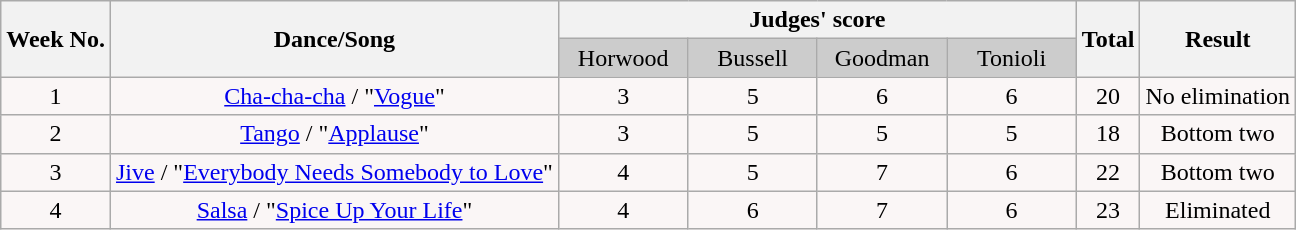<table class="wikitable collapsible collapsed">
<tr style="text-align:Center; ;">
<th rowspan="2"><strong>Week No.</strong></th>
<th rowspan="2"><strong>Dance/Song</strong></th>
<th colspan="4"><strong>Judges' score</strong></th>
<th rowspan="2"><strong>Total</strong></th>
<th rowspan="2"><strong>Result</strong></th>
</tr>
<tr style="text-align:center; background:#ccc;">
<td style="width:10%; ">Horwood</td>
<td style="width:10%; ">Bussell</td>
<td style="width:10%; ">Goodman</td>
<td style="width:10%; ">Tonioli</td>
</tr>
<tr ;">
<td style="text-align:center; background:#faf6f6;">1</td>
<td style="text-align:center; background:#faf6f6;"><a href='#'>Cha-cha-cha</a> / "<a href='#'>Vogue</a>"</td>
<td style="text-align:center; background:#faf6f6;">3</td>
<td style="text-align:center; background:#faf6f6;">5</td>
<td style="text-align:center; background:#faf6f6;">6</td>
<td style="text-align:center; background:#faf6f6;">6</td>
<td style="text-align:center; background:#faf6f6;">20</td>
<td style="text-align:center; background:#faf6f6;">No elimination</td>
</tr>
<tr>
<td style="text-align:center; background:#faf6f6;">2</td>
<td style="text-align:center; background:#faf6f6;"><a href='#'>Tango</a> / "<a href='#'>Applause</a>"</td>
<td style="text-align:center; background:#faf6f6;">3</td>
<td style="text-align:center; background:#faf6f6;">5</td>
<td style="text-align:center; background:#faf6f6;">5</td>
<td style="text-align:center; background:#faf6f6;">5</td>
<td style="text-align:center; background:#faf6f6;">18</td>
<td style="text-align:center; background:#faf6f6;">Bottom two</td>
</tr>
<tr>
<td style="text-align:center; background:#faf6f6;">3</td>
<td style="text-align:center; background:#faf6f6;"><a href='#'>Jive</a> / "<a href='#'>Everybody Needs Somebody to Love</a>"</td>
<td style="text-align:center; background:#faf6f6;">4</td>
<td style="text-align:center; background:#faf6f6;">5</td>
<td style="text-align:center; background:#faf6f6;">7</td>
<td style="text-align:center; background:#faf6f6;">6</td>
<td style="text-align:center; background:#faf6f6;">22</td>
<td style="text-align:center; background:#faf6f6;">Bottom two</td>
</tr>
<tr>
<td style="text-align:center; background:#faf6f6;">4</td>
<td style="text-align:center; background:#faf6f6;"><a href='#'>Salsa</a> / "<a href='#'>Spice Up Your Life</a>"</td>
<td style="text-align:center; background:#faf6f6;">4</td>
<td style="text-align:center; background:#faf6f6;">6</td>
<td style="text-align:center; background:#faf6f6;">7</td>
<td style="text-align:center; background:#faf6f6;">6</td>
<td style="text-align:center; background:#faf6f6;">23</td>
<td style="text-align:center; background:#faf6f6;">Eliminated</td>
</tr>
</table>
